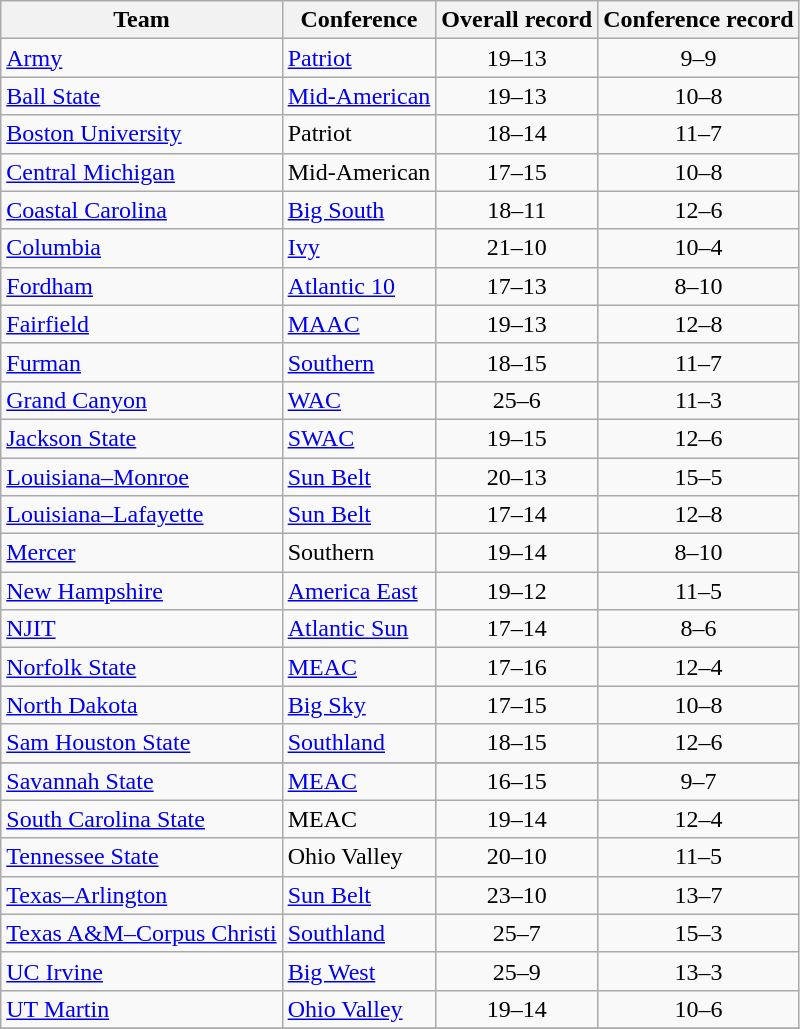<table class="wikitable sortable" style="text-align:center">
<tr>
<th>Team</th>
<th>Conference</th>
<th>Overall record</th>
<th>Conference record</th>
</tr>
<tr>
<td align=left><a href='#'>Army</a></td>
<td align=left><a href='#'>Patriot</a></td>
<td>19–13</td>
<td>9–9</td>
</tr>
<tr>
<td align=left><a href='#'>Ball State</a></td>
<td align=left><a href='#'>Mid-American</a></td>
<td>19–13</td>
<td>10–8</td>
</tr>
<tr>
<td align=left><a href='#'>Boston University</a></td>
<td align=left>Patriot</td>
<td>18–14</td>
<td>11–7</td>
</tr>
<tr>
<td align=left><a href='#'>Central Michigan</a></td>
<td align=left>Mid-American</td>
<td>17–15</td>
<td>10–8</td>
</tr>
<tr>
<td align=left><a href='#'>Coastal Carolina</a></td>
<td align=left><a href='#'>Big South</a></td>
<td>18–11</td>
<td>12–6</td>
</tr>
<tr>
<td align=left><a href='#'>Columbia</a></td>
<td align=left><a href='#'>Ivy</a></td>
<td>21–10</td>
<td>10–4</td>
</tr>
<tr>
<td align=left><a href='#'>Fordham</a></td>
<td align=left><a href='#'>Atlantic 10</a></td>
<td>17–13</td>
<td>8–10</td>
</tr>
<tr>
<td align=left><a href='#'>Fairfield</a></td>
<td align=left><a href='#'>MAAC</a></td>
<td>19–13</td>
<td>12–8</td>
</tr>
<tr>
<td align=left><a href='#'>Furman</a></td>
<td align=left><a href='#'>Southern</a></td>
<td>18–15</td>
<td>11–7</td>
</tr>
<tr>
<td align=left><a href='#'>Grand Canyon</a></td>
<td align=left><a href='#'>WAC</a></td>
<td>25–6</td>
<td>11–3</td>
</tr>
<tr>
<td align=left><a href='#'>Jackson State</a></td>
<td align=left><a href='#'>SWAC</a></td>
<td>19–15</td>
<td>12–6</td>
</tr>
<tr>
<td align=left><a href='#'>Louisiana–Monroe</a></td>
<td align=left><a href='#'>Sun Belt</a></td>
<td>20–13</td>
<td>15–5</td>
</tr>
<tr>
<td align=left><a href='#'>Louisiana–Lafayette</a></td>
<td align=left><a href='#'>Sun Belt</a></td>
<td>17–14</td>
<td>12–8</td>
</tr>
<tr>
<td align=left><a href='#'>Mercer</a></td>
<td align=left>Southern</td>
<td>19–14</td>
<td>8–10</td>
</tr>
<tr>
<td align=left><a href='#'>New Hampshire</a></td>
<td align=left><a href='#'>America East</a></td>
<td>19–12</td>
<td>11–5</td>
</tr>
<tr>
<td align=left><a href='#'>NJIT</a></td>
<td align=left><a href='#'>Atlantic Sun</a></td>
<td>17–14</td>
<td>8–6</td>
</tr>
<tr>
<td align=left><a href='#'>Norfolk State</a></td>
<td align=left><a href='#'>MEAC</a></td>
<td>17–16</td>
<td>12–4</td>
</tr>
<tr>
<td align=left><a href='#'>North Dakota</a></td>
<td align=left><a href='#'>Big Sky</a></td>
<td>17–15</td>
<td>10–8</td>
</tr>
<tr>
<td align=left><a href='#'>Sam Houston State</a></td>
<td align=left><a href='#'>Southland</a></td>
<td>18–15</td>
<td>12–6</td>
</tr>
<tr>
</tr>
<tr>
<td align=left><a href='#'>Savannah State</a></td>
<td align=left><a href='#'>MEAC</a></td>
<td>16–15</td>
<td>9–7</td>
</tr>
<tr>
<td align=left><a href='#'>South Carolina State</a></td>
<td align=left>MEAC</td>
<td>19–14</td>
<td>12–4</td>
</tr>
<tr>
<td align=left><a href='#'>Tennessee State</a></td>
<td align=left>Ohio Valley</td>
<td>20–10</td>
<td>11–5</td>
</tr>
<tr>
<td align=left><a href='#'>Texas–Arlington</a></td>
<td align=left><a href='#'>Sun Belt</a></td>
<td>23–10</td>
<td>13–7</td>
</tr>
<tr>
<td align=left><a href='#'>Texas A&M–Corpus Christi</a></td>
<td align=left><a href='#'>Southland</a></td>
<td>25–7</td>
<td>15–3</td>
</tr>
<tr>
<td align=left><a href='#'>UC Irvine</a></td>
<td align=left><a href='#'>Big West</a></td>
<td>25–9</td>
<td>13–3</td>
</tr>
<tr>
<td align=left><a href='#'>UT Martin</a></td>
<td align=left><a href='#'>Ohio Valley</a></td>
<td>19–14</td>
<td>10–6</td>
</tr>
<tr>
</tr>
</table>
